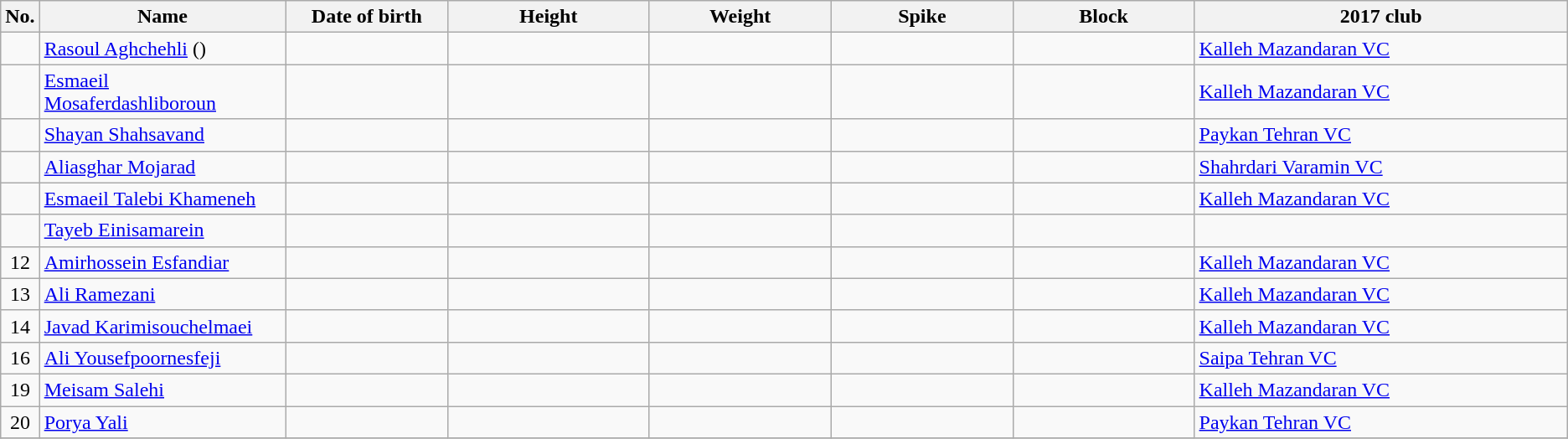<table class="wikitable sortable" style="font-size:100%; text-align:center;">
<tr>
<th>No.</th>
<th style="width:12em">Name</th>
<th style="width:8em">Date of birth</th>
<th style="width:10em">Height</th>
<th style="width:9em">Weight</th>
<th style="width:9em">Spike</th>
<th style="width:9em">Block</th>
<th style="width:19em">2017 club</th>
</tr>
<tr>
<td></td>
<td align=left><a href='#'>Rasoul Aghchehli</a> ()</td>
<td align=right></td>
<td></td>
<td></td>
<td></td>
<td></td>
<td align=left> <a href='#'>Kalleh Mazandaran VC</a></td>
</tr>
<tr>
<td></td>
<td align=left><a href='#'>Esmaeil Mosaferdashliboroun</a></td>
<td align=right></td>
<td></td>
<td></td>
<td></td>
<td></td>
<td align=left> <a href='#'>Kalleh Mazandaran VC</a></td>
</tr>
<tr>
<td></td>
<td align=left><a href='#'>Shayan Shahsavand</a></td>
<td align=right></td>
<td></td>
<td></td>
<td></td>
<td></td>
<td align=left> <a href='#'>Paykan Tehran VC</a></td>
</tr>
<tr>
<td></td>
<td align=left><a href='#'>Aliasghar Mojarad</a></td>
<td align=right></td>
<td></td>
<td></td>
<td></td>
<td></td>
<td align=left> <a href='#'>Shahrdari Varamin VC</a></td>
</tr>
<tr>
<td></td>
<td align=left><a href='#'>Esmaeil Talebi Khameneh</a></td>
<td align=right></td>
<td></td>
<td></td>
<td></td>
<td></td>
<td align=left> <a href='#'>Kalleh Mazandaran VC</a></td>
</tr>
<tr>
<td></td>
<td align=left><a href='#'>Tayeb Einisamarein</a></td>
<td align=right></td>
<td></td>
<td></td>
<td></td>
<td></td>
<td align=left></td>
</tr>
<tr>
<td>12</td>
<td align=left><a href='#'>Amirhossein Esfandiar</a></td>
<td align=right></td>
<td></td>
<td></td>
<td></td>
<td></td>
<td align=left> <a href='#'>Kalleh Mazandaran VC</a></td>
</tr>
<tr>
<td>13</td>
<td align=left><a href='#'>Ali Ramezani</a></td>
<td align=right></td>
<td></td>
<td></td>
<td></td>
<td></td>
<td align=left> <a href='#'>Kalleh Mazandaran VC</a></td>
</tr>
<tr>
<td>14</td>
<td align=left><a href='#'>Javad Karimisouchelmaei</a></td>
<td align=right></td>
<td></td>
<td></td>
<td></td>
<td></td>
<td align=left> <a href='#'>Kalleh Mazandaran VC</a></td>
</tr>
<tr>
<td>16</td>
<td align=left><a href='#'>Ali Yousefpoornesfeji</a></td>
<td align=right></td>
<td></td>
<td></td>
<td></td>
<td></td>
<td align=left> <a href='#'>Saipa Tehran VC</a></td>
</tr>
<tr>
<td>19</td>
<td align=left><a href='#'>Meisam Salehi</a></td>
<td align=right></td>
<td></td>
<td></td>
<td></td>
<td></td>
<td align=left> <a href='#'>Kalleh Mazandaran VC</a></td>
</tr>
<tr>
<td>20</td>
<td align=left><a href='#'>Porya Yali</a></td>
<td align=right></td>
<td></td>
<td></td>
<td></td>
<td></td>
<td align=left> <a href='#'>Paykan Tehran VC</a></td>
</tr>
<tr>
</tr>
</table>
